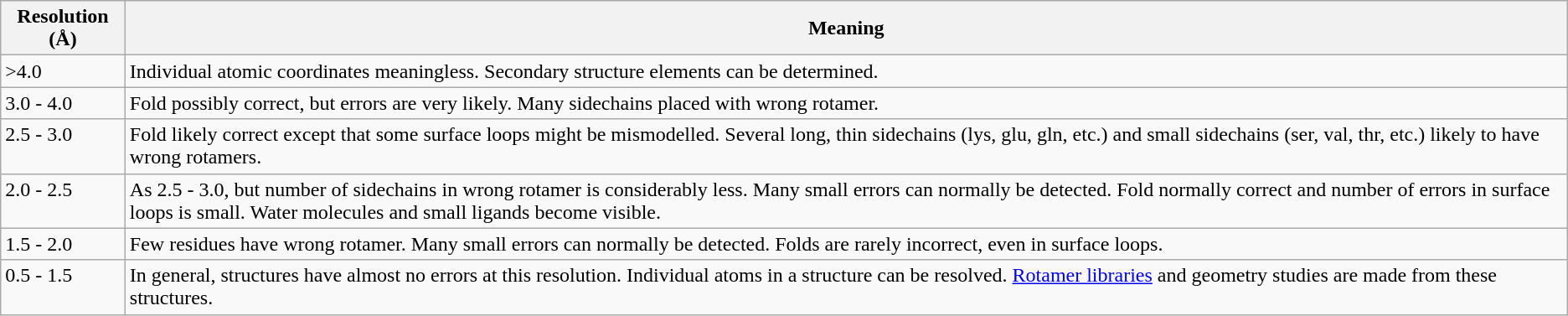<table class=wikitable>
<tr bgcolor=white>
<th>Resolution (Å)</th>
<th>Meaning</th>
</tr>
<tr valign=top>
<td>>4.0</td>
<td>Individual atomic coordinates meaningless. Secondary structure elements can be determined.</td>
</tr>
<tr>
<td>3.0 - 4.0</td>
<td>Fold possibly correct, but errors are very likely. Many sidechains placed with wrong rotamer.</td>
</tr>
<tr valign=top>
<td>2.5 - 3.0</td>
<td>Fold likely correct except that some surface loops might be mismodelled. Several long, thin sidechains (lys, glu, gln, etc.) and small sidechains (ser, val, thr, etc.) likely to have wrong rotamers.</td>
</tr>
<tr valign=top>
<td>2.0 - 2.5</td>
<td>As 2.5 - 3.0, but number of sidechains in wrong rotamer is considerably less. Many small errors can normally be detected. Fold normally correct and number of errors in surface loops is small.  Water molecules and small ligands become visible.</td>
</tr>
<tr valign=top>
<td>1.5 - 2.0</td>
<td>Few residues have wrong rotamer. Many small errors can normally be detected. Folds are rarely incorrect, even in surface loops.</td>
</tr>
<tr valign=top>
<td>0.5 - 1.5</td>
<td>In general, structures have almost no errors at this resolution. Individual atoms in a structure can be resolved. <a href='#'>Rotamer libraries</a> and geometry studies are made from these structures.</td>
</tr>
</table>
